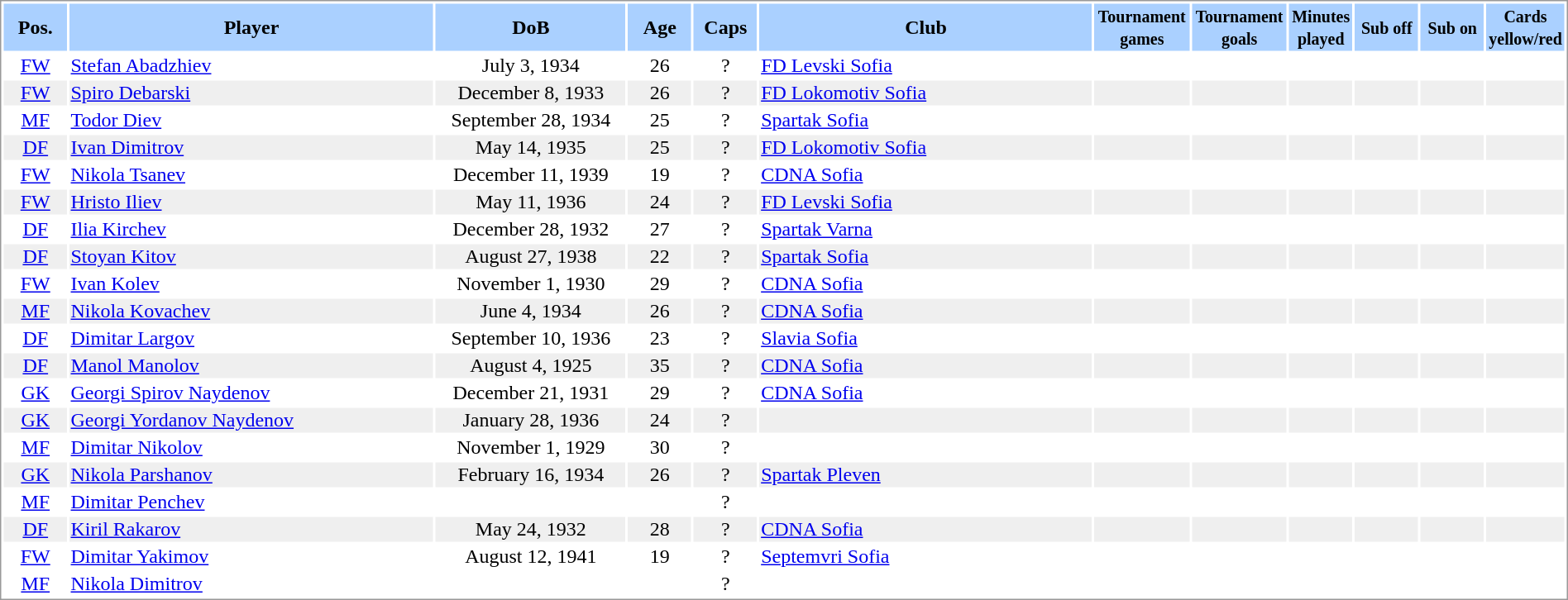<table border="0" width="100%" style="border: 1px solid #999; background-color:white; text-align:center">
<tr align="center" bgcolor="#AAD0FF">
<th width=4%>Pos.</th>
<th width=23%>Player</th>
<th width=12%>DoB</th>
<th width=4%>Age</th>
<th width=4%>Caps</th>
<th width=21%>Club</th>
<th width=6%><small>Tournament<br>games</small></th>
<th width=6%><small>Tournament<br>goals</small></th>
<th width=4%><small>Minutes<br>played</small></th>
<th width=4%><small>Sub off</small></th>
<th width=4%><small>Sub on</small></th>
<th width=4%><small>Cards<br>yellow/red</small></th>
</tr>
<tr>
<td><a href='#'>FW</a></td>
<td align="left"><a href='#'>Stefan Abadzhiev</a></td>
<td>July 3, 1934</td>
<td>26</td>
<td>?</td>
<td align="left"> <a href='#'>FD Levski Sofia</a></td>
<td></td>
<td></td>
<td></td>
<td></td>
<td></td>
<td></td>
</tr>
<tr bgcolor="#EFEFEF">
<td><a href='#'>FW</a></td>
<td align="left"><a href='#'>Spiro Debarski</a></td>
<td>December 8, 1933</td>
<td>26</td>
<td>?</td>
<td align="left"> <a href='#'>FD Lokomotiv Sofia</a></td>
<td></td>
<td></td>
<td></td>
<td></td>
<td></td>
<td></td>
</tr>
<tr>
<td><a href='#'>MF</a></td>
<td align="left"><a href='#'>Todor Diev</a></td>
<td>September 28, 1934</td>
<td>25</td>
<td>?</td>
<td align="left"> <a href='#'>Spartak Sofia</a></td>
<td></td>
<td></td>
<td></td>
<td></td>
<td></td>
<td></td>
</tr>
<tr bgcolor="#EFEFEF">
<td><a href='#'>DF</a></td>
<td align="left"><a href='#'>Ivan Dimitrov</a></td>
<td>May 14, 1935</td>
<td>25</td>
<td>?</td>
<td align="left"> <a href='#'>FD Lokomotiv Sofia</a></td>
<td></td>
<td></td>
<td></td>
<td></td>
<td></td>
<td></td>
</tr>
<tr>
<td><a href='#'>FW</a></td>
<td align="left"><a href='#'>Nikola Tsanev</a></td>
<td>December 11, 1939</td>
<td>19</td>
<td>?</td>
<td align="left"> <a href='#'>CDNA Sofia</a></td>
<td></td>
<td></td>
<td></td>
<td></td>
<td></td>
<td></td>
</tr>
<tr bgcolor="#EFEFEF">
<td><a href='#'>FW</a></td>
<td align="left"><a href='#'>Hristo Iliev</a></td>
<td>May 11, 1936</td>
<td>24</td>
<td>?</td>
<td align="left"> <a href='#'>FD Levski Sofia</a></td>
<td></td>
<td></td>
<td></td>
<td></td>
<td></td>
<td></td>
</tr>
<tr>
<td><a href='#'>DF</a></td>
<td align="left"><a href='#'>Ilia Kirchev</a></td>
<td>December 28, 1932</td>
<td>27</td>
<td>?</td>
<td align="left"> <a href='#'>Spartak Varna</a></td>
<td></td>
<td></td>
<td></td>
<td></td>
<td></td>
<td></td>
</tr>
<tr bgcolor="#EFEFEF">
<td><a href='#'>DF</a></td>
<td align="left"><a href='#'>Stoyan Kitov</a></td>
<td>August 27, 1938</td>
<td>22</td>
<td>?</td>
<td align="left"> <a href='#'>Spartak Sofia</a></td>
<td></td>
<td></td>
<td></td>
<td></td>
<td></td>
<td></td>
</tr>
<tr>
<td><a href='#'>FW</a></td>
<td align="left"><a href='#'>Ivan Kolev</a></td>
<td>November 1, 1930</td>
<td>29</td>
<td>?</td>
<td align="left"> <a href='#'>CDNA Sofia</a></td>
<td></td>
<td></td>
<td></td>
<td></td>
<td></td>
<td></td>
</tr>
<tr bgcolor="#EFEFEF">
<td><a href='#'>MF</a></td>
<td align="left"><a href='#'>Nikola Kovachev</a></td>
<td>June 4, 1934</td>
<td>26</td>
<td>?</td>
<td align="left"> <a href='#'>CDNA Sofia</a></td>
<td></td>
<td></td>
<td></td>
<td></td>
<td></td>
<td></td>
</tr>
<tr>
<td><a href='#'>DF</a></td>
<td align="left"><a href='#'>Dimitar Largov</a></td>
<td>September 10, 1936</td>
<td>23</td>
<td>?</td>
<td align="left"> <a href='#'>Slavia Sofia</a></td>
<td></td>
<td></td>
<td></td>
<td></td>
<td></td>
<td></td>
</tr>
<tr bgcolor="#EFEFEF">
<td><a href='#'>DF</a></td>
<td align="left"><a href='#'>Manol Manolov</a></td>
<td>August 4, 1925</td>
<td>35</td>
<td>?</td>
<td align="left"> <a href='#'>CDNA Sofia</a></td>
<td></td>
<td></td>
<td></td>
<td></td>
<td></td>
<td></td>
</tr>
<tr>
<td><a href='#'>GK</a></td>
<td align="left"><a href='#'>Georgi Spirov Naydenov</a></td>
<td>December 21, 1931</td>
<td>29</td>
<td>?</td>
<td align="left"> <a href='#'>CDNA Sofia</a></td>
<td></td>
<td></td>
<td></td>
<td></td>
<td></td>
<td></td>
</tr>
<tr bgcolor="#EFEFEF">
<td><a href='#'>GK</a></td>
<td align="left"><a href='#'>Georgi Yordanov Naydenov</a></td>
<td>January 28, 1936</td>
<td>24</td>
<td>?</td>
<td align="left"></td>
<td></td>
<td></td>
<td></td>
<td></td>
<td></td>
<td></td>
</tr>
<tr>
<td><a href='#'>MF</a></td>
<td align="left"><a href='#'>Dimitar Nikolov</a></td>
<td>November 1, 1929</td>
<td>30</td>
<td>?</td>
<td align="left"></td>
<td></td>
<td></td>
<td></td>
<td></td>
<td></td>
<td></td>
</tr>
<tr bgcolor="#EFEFEF">
<td><a href='#'>GK</a></td>
<td align="left"><a href='#'>Nikola Parshanov</a></td>
<td>February 16, 1934</td>
<td>26</td>
<td>?</td>
<td align="left"> <a href='#'>Spartak Pleven</a></td>
<td></td>
<td></td>
<td></td>
<td></td>
<td></td>
<td></td>
</tr>
<tr>
<td><a href='#'>MF</a></td>
<td align="left"><a href='#'>Dimitar Penchev</a></td>
<td></td>
<td></td>
<td>?</td>
<td align="left"></td>
<td></td>
<td></td>
<td></td>
<td></td>
<td></td>
<td></td>
</tr>
<tr bgcolor="#EFEFEF">
<td><a href='#'>DF</a></td>
<td align="left"><a href='#'>Kiril Rakarov</a></td>
<td>May 24, 1932</td>
<td>28</td>
<td>?</td>
<td align="left"> <a href='#'>CDNA Sofia</a></td>
<td></td>
<td></td>
<td></td>
<td></td>
<td></td>
<td></td>
</tr>
<tr>
<td><a href='#'>FW</a></td>
<td align="left"><a href='#'>Dimitar Yakimov</a></td>
<td>August 12, 1941</td>
<td>19</td>
<td>?</td>
<td align="left"> <a href='#'>Septemvri Sofia</a></td>
<td></td>
<td></td>
<td></td>
<td></td>
<td></td>
<td></td>
</tr>
<tr>
<td><a href='#'>MF</a></td>
<td align="left"><a href='#'>Nikola Dimitrov</a></td>
<td></td>
<td></td>
<td>?</td>
<td align="left"></td>
<td></td>
<td></td>
<td></td>
<td></td>
<td></td>
<td></td>
</tr>
</table>
